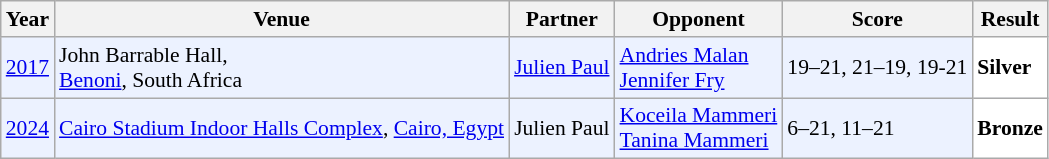<table class="sortable wikitable" style="font-size: 90%;">
<tr>
<th>Year</th>
<th>Venue</th>
<th>Partner</th>
<th>Opponent</th>
<th>Score</th>
<th>Result</th>
</tr>
<tr style="background:#ECF2FF">
<td align="center"><a href='#'>2017</a></td>
<td align="left">John Barrable Hall,<br><a href='#'>Benoni</a>, South Africa</td>
<td align="left"> <a href='#'>Julien Paul</a></td>
<td align="left"> <a href='#'>Andries Malan</a><br> <a href='#'>Jennifer Fry</a></td>
<td align="left">19–21, 21–19, 19-21</td>
<td style="text-align:left; background:white"> <strong>Silver</strong></td>
</tr>
<tr style="background:#ECF2FF">
<td align="center"><a href='#'>2024</a></td>
<td align="left"><a href='#'>Cairo Stadium Indoor Halls Complex</a>, <a href='#'>Cairo, Egypt</a></td>
<td align="left"> Julien Paul</td>
<td align="left"> <a href='#'>Koceila Mammeri</a> <br>  <a href='#'>Tanina Mammeri</a></td>
<td align="left">6–21, 11–21</td>
<td style="text-align:left; background:white"> <strong>Bronze</strong></td>
</tr>
</table>
